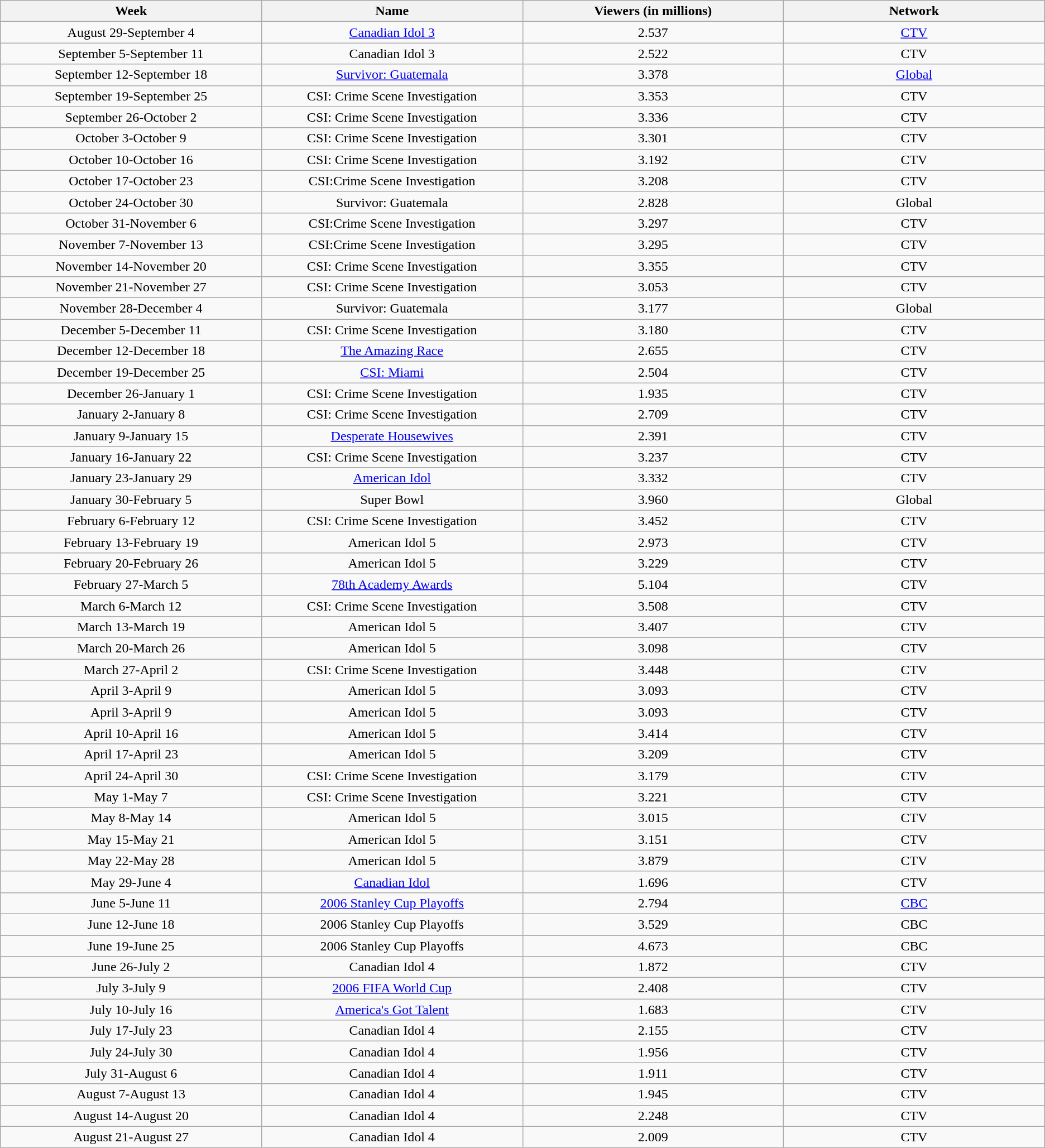<table class="wikitable sortable">
<tr>
<th width="12%">Week</th>
<th width="12%">Name</th>
<th width="12%">Viewers (in millions)</th>
<th width="12%">Network</th>
</tr>
<tr align="center">
<td colspan="1" align=center>August 29-September 4</td>
<td colspan="1" align=center><a href='#'>Canadian Idol 3</a></td>
<td colspan="1" align=center>2.537</td>
<td colspan="1" align=center><a href='#'>CTV</a></td>
</tr>
<tr align="center">
<td colspan="1" align=center>September 5-September 11</td>
<td colspan="1" align=center>Canadian Idol 3</td>
<td colspan="1" align=center>2.522</td>
<td colspan="1" align=center>CTV</td>
</tr>
<tr align="center">
<td colspan="1" align=center>September 12-September 18</td>
<td colspan="1" align=center><a href='#'>Survivor: Guatemala</a></td>
<td colspan="1" align=center>3.378</td>
<td colspan="1" align=center><a href='#'>Global</a></td>
</tr>
<tr align="center">
<td colspan="1" align=center>September 19-September 25</td>
<td colspan="1" align=center>CSI: Crime Scene Investigation</td>
<td colspan="1" align=center>3.353</td>
<td colspan="1" align=center>CTV</td>
</tr>
<tr align="center">
<td colspan="1" align=center>September 26-October 2</td>
<td colspan="1" align=center>CSI: Crime Scene Investigation</td>
<td colspan="1" align=center>3.336</td>
<td colspan="1" align=center>CTV</td>
</tr>
<tr align="center">
<td colspan="1" align=center>October 3-October 9</td>
<td colspan="1" align=center>CSI: Crime Scene Investigation</td>
<td colspan="1" align=center>3.301</td>
<td colspan="1" align=center>CTV</td>
</tr>
<tr align="center">
<td colspan="1" align=center>October 10-October 16</td>
<td colspan="1" align=center>CSI: Crime Scene Investigation</td>
<td colspan="1" align=center>3.192</td>
<td colspan="1" align=center>CTV</td>
</tr>
<tr align="center">
<td colspan="1" align=center>October 17-October 23</td>
<td colspan="1" align=center>CSI:Crime Scene Investigation</td>
<td colspan="1" align=center>3.208</td>
<td colspan="1" align=center>CTV</td>
</tr>
<tr align="center">
<td colspan="1" align=center>October 24-October 30</td>
<td colspan="1" align=center>Survivor: Guatemala</td>
<td colspan="1" align=center>2.828</td>
<td colspan="1" align=center>Global</td>
</tr>
<tr align="center">
<td colspan="1" align=center>October 31-November 6</td>
<td colspan="1" align=center>CSI:Crime Scene Investigation</td>
<td colspan="1" align=center>3.297</td>
<td colspan="1" align=center>CTV</td>
</tr>
<tr align="center">
<td colspan="1" align=center>November 7-November 13</td>
<td colspan="1" align=center>CSI:Crime Scene Investigation</td>
<td colspan="1" align=center>3.295</td>
<td colspan="1" align=center>CTV</td>
</tr>
<tr align="center">
<td colspan="1" align=center>November 14-November 20</td>
<td colspan="1" align=center>CSI: Crime Scene Investigation</td>
<td colspan="1" align=center>3.355</td>
<td colspan="1" align=center>CTV</td>
</tr>
<tr align="center">
<td colspan="1" align=center>November 21-November 27</td>
<td colspan="1" align=center>CSI: Crime Scene Investigation</td>
<td colspan="1" align=center>3.053</td>
<td colspan="1" align=center>CTV</td>
</tr>
<tr align="center">
<td colspan="1" align=center>November 28-December 4</td>
<td colspan="1" align=center>Survivor: Guatemala</td>
<td colspan="1" align=center>3.177</td>
<td colspan="1" align=center>Global</td>
</tr>
<tr align="center">
<td colspan="1" align=center>December 5-December 11</td>
<td colspan="1" align=center>CSI: Crime Scene Investigation</td>
<td colspan="1" align=center>3.180</td>
<td colspan="1" align=center>CTV</td>
</tr>
<tr align="center">
<td colspan="1" align=center>December 12-December 18</td>
<td colspan="1" align=center><a href='#'>The Amazing Race</a></td>
<td colspan="1" align=center>2.655</td>
<td colspan="1" align=center>CTV</td>
</tr>
<tr align="center">
<td colspan="1" align=center>December 19-December 25</td>
<td colspan="1" align=center><a href='#'>CSI: Miami</a></td>
<td colspan="1" align=center>2.504</td>
<td colspan="1" align=center>CTV</td>
</tr>
<tr align="center">
<td colspan="1" align=center>December 26-January 1</td>
<td colspan="1" align=center>CSI: Crime Scene Investigation</td>
<td colspan="1" align=center>1.935</td>
<td colspan="1" align=center>CTV</td>
</tr>
<tr align="center">
<td colspan="1" align=center>January 2-January 8</td>
<td colspan="1" align=center>CSI: Crime Scene Investigation</td>
<td colspan="1" align=center>2.709</td>
<td colspan="1" align=center>CTV</td>
</tr>
<tr align="center">
<td colspan="1" align=center>January 9-January 15</td>
<td colspan="1" align=center><a href='#'>Desperate Housewives</a></td>
<td colspan="1" align=center>2.391</td>
<td colspan="1" align=center>CTV</td>
</tr>
<tr align="center">
<td colspan="1" align=center>January 16-January 22</td>
<td colspan="1" align=center>CSI: Crime Scene Investigation</td>
<td colspan="1" align=center>3.237</td>
<td colspan="1" align=center>CTV</td>
</tr>
<tr align="center">
<td colspan="1" align=center>January 23-January 29</td>
<td colspan="1" align=center><a href='#'>American Idol</a></td>
<td colspan="1" align=center>3.332</td>
<td colspan="1" align=center>CTV</td>
</tr>
<tr align="center">
<td colspan="1" align=center>January 30-February 5</td>
<td colspan="1" align=center>Super Bowl</td>
<td colspan="1" align=center>3.960</td>
<td colspan="1" align=center>Global</td>
</tr>
<tr align="center">
<td colspan="1" align=center>February 6-February 12</td>
<td colspan="1" align=center>CSI: Crime Scene Investigation</td>
<td colspan="1" align=center>3.452</td>
<td colspan="1" align=center>CTV</td>
</tr>
<tr align="center">
<td colspan="1" align=center>February 13-February 19</td>
<td colspan="1" align=center>American Idol 5</td>
<td colspan="1" align=center>2.973</td>
<td colspan="1" align=center>CTV</td>
</tr>
<tr align="center">
<td colspan="1" align=center>February 20-February 26</td>
<td colspan="1" align=center>American Idol 5</td>
<td colspan="1" align=center>3.229</td>
<td colspan="1" align=center>CTV</td>
</tr>
<tr align="center">
<td colspan="1" align=center>February 27-March 5</td>
<td colspan="1" align=center><a href='#'>78th Academy Awards</a></td>
<td colspan="1" align=center>5.104</td>
<td colspan="1" align=center>CTV</td>
</tr>
<tr align="center">
<td colspan="1" align=center>March 6-March 12</td>
<td colspan="1" align=center>CSI: Crime Scene Investigation</td>
<td colspan="1" align=center>3.508</td>
<td colspan="1" align=center>CTV</td>
</tr>
<tr align="center">
<td colspan="1" align=center>March 13-March 19</td>
<td colspan="1" align=center>American Idol 5</td>
<td colspan="1" align=center>3.407</td>
<td colspan="1" align=center>CTV</td>
</tr>
<tr align="center">
<td colspan="1" align=center>March 20-March 26</td>
<td colspan="1" align=center>American Idol 5</td>
<td colspan="1" align=center>3.098</td>
<td colspan="1" align=center>CTV</td>
</tr>
<tr align="center">
<td colspan="1" align=center>March 27-April 2</td>
<td colspan="1" align=center>CSI: Crime Scene Investigation</td>
<td colspan="1" align=center>3.448</td>
<td colspan="1" align=center>CTV</td>
</tr>
<tr align="center">
<td colspan="1" align=center>April 3-April 9</td>
<td colspan="1" align=center>American Idol 5</td>
<td colspan="1" align=center>3.093</td>
<td colspan="1" align=center>CTV</td>
</tr>
<tr align="center">
<td colspan="1" align=center>April 3-April 9</td>
<td colspan="1" align=center>American Idol 5</td>
<td colspan="1" align=center>3.093</td>
<td colspan="1" align=center>CTV</td>
</tr>
<tr align="center">
<td colspan="1" align=center>April 10-April 16</td>
<td colspan="1" align=center>American Idol 5</td>
<td colspan="1" align=center>3.414</td>
<td colspan="1" align=center>CTV</td>
</tr>
<tr align="center">
<td colspan="1" align=center>April 17-April 23</td>
<td colspan="1" align=center>American Idol 5</td>
<td colspan="1" align=center>3.209</td>
<td colspan="1" align=center>CTV</td>
</tr>
<tr align="center">
<td colspan="1" align=center>April 24-April 30</td>
<td colspan="1" align=center>CSI: Crime Scene Investigation</td>
<td colspan="1" align=center>3.179</td>
<td colspan="1" align=center>CTV</td>
</tr>
<tr align="center">
<td colspan="1" align=center>May 1-May 7</td>
<td colspan="1" align=center>CSI: Crime Scene Investigation</td>
<td colspan="1" align=center>3.221</td>
<td colspan="1" align=center>CTV</td>
</tr>
<tr align="center">
<td colspan="1" align=center>May 8-May 14</td>
<td colspan="1" align=center>American Idol 5</td>
<td colspan="1" align=center>3.015</td>
<td colspan="1" align=center>CTV</td>
</tr>
<tr align="center">
<td colspan="1" align=center>May 15-May 21</td>
<td colspan="1" align=center>American Idol 5</td>
<td colspan="1" align=center>3.151</td>
<td colspan="1" align=center>CTV</td>
</tr>
<tr align="center">
<td colspan="1" align=center>May 22-May 28</td>
<td colspan="1" align=center>American Idol 5</td>
<td colspan="1" align=center>3.879</td>
<td colspan="1" align=center>CTV</td>
</tr>
<tr align="center">
<td colspan="1" align=center>May 29-June 4</td>
<td colspan="1" align=center><a href='#'>Canadian Idol</a></td>
<td colspan="1" align=center>1.696</td>
<td colspan="1" align=center>CTV</td>
</tr>
<tr align="center">
<td colspan="1" align=center>June 5-June 11</td>
<td colspan="1" align=center><a href='#'>2006 Stanley Cup Playoffs</a></td>
<td colspan="1" align=center>2.794</td>
<td colspan="1" align=center><a href='#'>CBC</a></td>
</tr>
<tr align="center">
<td colspan="1" align=center>June 12-June 18</td>
<td colspan="1" align=center>2006 Stanley Cup Playoffs</td>
<td colspan="1" align=center>3.529</td>
<td colspan="1" align=center>CBC</td>
</tr>
<tr align="center">
<td colspan="1" align=center>June 19-June 25</td>
<td colspan="1" align=center>2006 Stanley Cup Playoffs</td>
<td colspan="1" align=center>4.673</td>
<td colspan="1" align=center>CBC</td>
</tr>
<tr align="center">
<td colspan="1" align=center>June 26-July 2</td>
<td colspan="1" align=center>Canadian Idol 4</td>
<td colspan="1" align=center>1.872</td>
<td colspan="1" align=center>CTV</td>
</tr>
<tr align="center">
<td colspan="1" align=center>July 3-July 9</td>
<td colspan="1" align=center><a href='#'>2006 FIFA World Cup</a></td>
<td colspan="1" align=center>2.408</td>
<td colspan="1" align=center>CTV</td>
</tr>
<tr align="center">
<td colspan="1" align=center>July 10-July 16</td>
<td colspan="1" align=center><a href='#'>America's Got Talent</a></td>
<td colspan="1" align=center>1.683</td>
<td colspan="1" align=center>CTV</td>
</tr>
<tr align="center">
<td colspan="1" align=center>July 17-July 23</td>
<td colspan="1" align=center>Canadian Idol 4</td>
<td colspan="1" align=center>2.155</td>
<td colspan="1" align=center>CTV</td>
</tr>
<tr align="center">
<td colspan="1" align=center>July 24-July 30</td>
<td colspan="1" align=center>Canadian Idol 4</td>
<td colspan="1" align=center>1.956</td>
<td colspan="1" align=center>CTV</td>
</tr>
<tr align="center">
<td colspan="1" align=center>July 31-August 6</td>
<td colspan="1" align=center>Canadian Idol 4</td>
<td colspan="1" align=center>1.911</td>
<td colspan="1" align=center>CTV</td>
</tr>
<tr align="center">
<td colspan="1" align=center>August 7-August 13</td>
<td colspan="1" align=center>Canadian Idol 4</td>
<td colspan="1" align=center>1.945</td>
<td colspan="1" align=center>CTV</td>
</tr>
<tr align="center">
<td colspan="1" align=center>August 14-August 20</td>
<td colspan="1" align=center>Canadian Idol 4</td>
<td colspan="1" align=center>2.248</td>
<td colspan="1" align=center>CTV</td>
</tr>
<tr align="center">
<td colspan="1" align=center>August 21-August 27</td>
<td colspan="1" align=center>Canadian Idol 4</td>
<td colspan="1" align=center>2.009</td>
<td colspan="1" align=center>CTV</td>
</tr>
</table>
